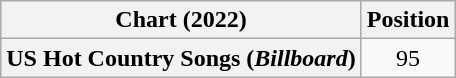<table class="wikitable plainrowheaders" style="text-align:center">
<tr>
<th scope="col">Chart (2022)</th>
<th scope="col">Position</th>
</tr>
<tr>
<th scope="row">US Hot Country Songs (<em>Billboard</em>)</th>
<td>95</td>
</tr>
</table>
